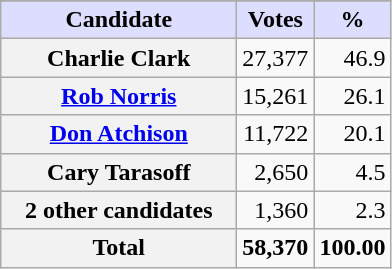<table class="wikitable sortable plainrowheaders">
<tr style="background-color:#00594E">
</tr>
<tr>
<th scope="col" style="background:#ddf; width:150px;">Candidate</th>
<th scope="col" style="background:#ddf;">Votes</th>
<th scope="col" style="background:#ddf;">%</th>
</tr>
<tr>
<th scope="row"><strong>Charlie Clark</strong></th>
<td align="right">27,377</td>
<td align="right">46.9</td>
</tr>
<tr>
<th scope="row"><a href='#'>Rob Norris</a></th>
<td align="right">15,261</td>
<td align="right">26.1</td>
</tr>
<tr>
<th scope="row"><a href='#'>Don Atchison</a></th>
<td align="right">11,722</td>
<td align="right">20.1</td>
</tr>
<tr>
<th scope="row">Cary Tarasoff</th>
<td align="right">2,650</td>
<td align="right">4.5</td>
</tr>
<tr>
<th scope="row">2 other candidates</th>
<td align="right">1,360</td>
<td align="right">2.3</td>
</tr>
<tr>
<th scope="row"><strong>Total</strong></th>
<td align="right"><strong>58,370</strong></td>
<td align=right><strong>100.00</strong></td>
</tr>
</table>
